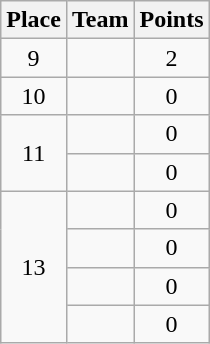<table class="wikitable" style="text-align:center; padding-bottom:0;">
<tr>
<th>Place</th>
<th style="text-align:left;">Team</th>
<th>Points</th>
</tr>
<tr>
<td>9</td>
<td align=left></td>
<td>2</td>
</tr>
<tr>
<td>10</td>
<td align=left></td>
<td>0</td>
</tr>
<tr>
<td rowspan=2>11</td>
<td align=left></td>
<td>0</td>
</tr>
<tr>
<td align=left></td>
<td>0</td>
</tr>
<tr>
<td rowspan=4>13</td>
<td align=left></td>
<td>0</td>
</tr>
<tr>
<td align=left></td>
<td>0</td>
</tr>
<tr>
<td align=left></td>
<td>0</td>
</tr>
<tr>
<td align=left></td>
<td>0</td>
</tr>
</table>
